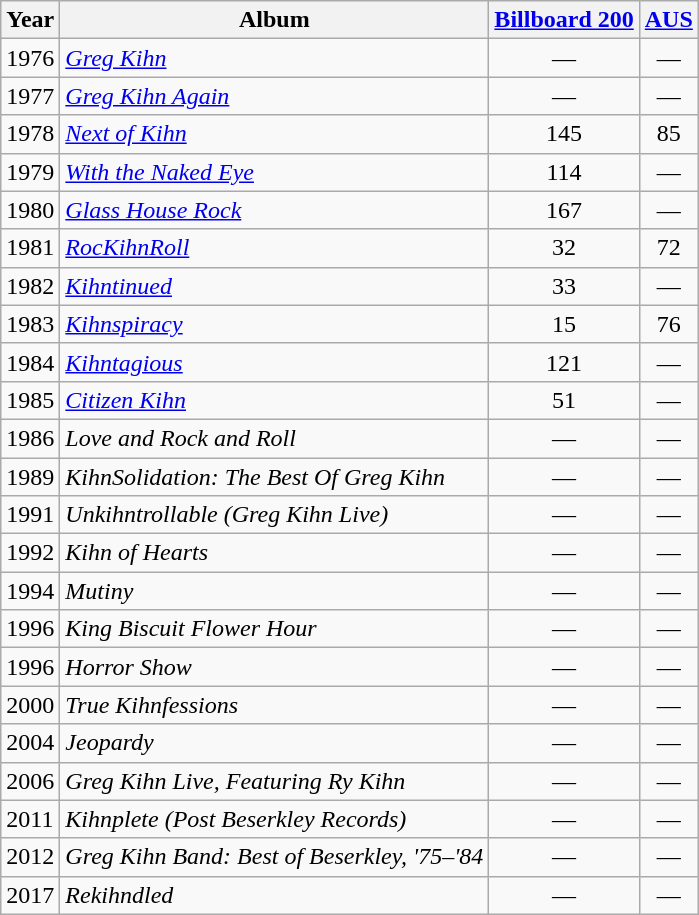<table class="wikitable">
<tr>
<th align="left" valign="center">Year</th>
<th align="left" valign="center">Album</th>
<th align="center" valign="center"><a href='#'>Billboard 200</a></th>
<th align="center" valign="center"><a href='#'>AUS</a></th>
</tr>
<tr>
<td align="left" valign="center">1976</td>
<td align="left" valign="center"><em><a href='#'>Greg Kihn</a></em></td>
<td align="center" valign="center">—</td>
<td align="center" valign="center">—</td>
</tr>
<tr>
<td align="left" valign="center">1977</td>
<td align="left" valign="center"><em><a href='#'>Greg Kihn Again</a></em></td>
<td align="center" valign="center">—</td>
<td align="center" valign="center">—</td>
</tr>
<tr>
<td align="left" valign="center">1978</td>
<td align="left" valign="center"><em><a href='#'>Next of Kihn</a></em></td>
<td align="center" valign="center">145</td>
<td align="center" valign="center">85</td>
</tr>
<tr>
<td align="left" valign="center">1979</td>
<td align="left" valign="center"><em><a href='#'>With the Naked Eye</a></em></td>
<td align="center" valign="center">114</td>
<td align="center" valign="center">—</td>
</tr>
<tr>
<td align="left" valign="center">1980</td>
<td align="left" valign="center"><em><a href='#'>Glass House Rock</a></em></td>
<td align="center" valign="center">167</td>
<td align="center" valign="center">—</td>
</tr>
<tr>
<td align="left" valign="center">1981</td>
<td align="left" valign="center"><em><a href='#'>RocKihnRoll</a></em></td>
<td align="center" valign="center">32</td>
<td align="center" valign="center">72</td>
</tr>
<tr>
<td align="left" valign="center">1982</td>
<td align="left" valign="center"><em><a href='#'>Kihntinued</a></em></td>
<td align="center" valign="center">33</td>
<td align="center" valign="center">—</td>
</tr>
<tr>
<td align="left" valign="center">1983</td>
<td align="left" valign="center"><em><a href='#'>Kihnspiracy</a></em></td>
<td align="center" valign="center">15</td>
<td align="center" valign="center">76</td>
</tr>
<tr>
<td align="left" valign="center">1984</td>
<td align="left" valign="center"><em><a href='#'>Kihntagious</a></em></td>
<td align="center" valign="center">121</td>
<td align="center" valign="center">—</td>
</tr>
<tr>
<td align="left" valign="center">1985</td>
<td align="left" valign="center"><em><a href='#'>Citizen Kihn</a></em></td>
<td align="center" valign="center">51</td>
<td align="center" valign="center">—</td>
</tr>
<tr>
<td align="left" valign="center">1986</td>
<td align="left" valign="center"><em>Love and Rock and Roll</em></td>
<td align="center" valign="center">—</td>
<td align="center" valign="center">—</td>
</tr>
<tr>
<td align="left" valign="center">1989</td>
<td align="left" valign="center"><em>KihnSolidation: The Best Of Greg Kihn</em></td>
<td align="center" valign="center">—</td>
<td align="center" valign="center">—</td>
</tr>
<tr>
<td align="left" valign="center">1991</td>
<td align="left" valign="center"><em>Unkihntrollable (Greg Kihn Live)</em></td>
<td align="center" valign="center">—</td>
<td align="center" valign="center">—</td>
</tr>
<tr>
<td align="left" valign="center">1992</td>
<td align="left" valign="center"><em>Kihn of Hearts</em></td>
<td align="center" valign="center">—</td>
<td align="center" valign="center">—</td>
</tr>
<tr>
<td align="left" valign="center">1994</td>
<td align="left" valign="center"><em>Mutiny</em></td>
<td align="center" valign="center">—</td>
<td align="center" valign="center">—</td>
</tr>
<tr>
<td align="left" valign="center">1996</td>
<td align="left" valign="center"><em>King Biscuit Flower Hour</em></td>
<td align="center" valign="center">—</td>
<td align="center" valign="center">—</td>
</tr>
<tr>
<td align="left" valign="center">1996</td>
<td align="left" valign="center"><em>Horror Show</em></td>
<td align="center" valign="center">—</td>
<td align="center" valign="center">—</td>
</tr>
<tr>
<td align="left" valign="center">2000</td>
<td align="left" valign="center"><em>True Kihnfessions</em></td>
<td align="center" valign="center">—</td>
<td align="center" valign="center">—</td>
</tr>
<tr>
<td align="left" valign="center">2004</td>
<td align="left" valign="center"><em>Jeopardy</em></td>
<td align="center" valign="center">—</td>
<td align="center" valign="center">—</td>
</tr>
<tr>
<td align="left" valign="center">2006</td>
<td align="left" valign="center"><em>Greg Kihn Live, Featuring Ry Kihn</em> </td>
<td align="center" valign="center">—</td>
<td align="center" valign="center">—</td>
</tr>
<tr>
<td align="left" valign="center">2011</td>
<td align="left" valign="center"><em>Kihnplete (Post Beserkley Records)</em></td>
<td align="center" valign="center">—</td>
<td align="center" valign="center">—</td>
</tr>
<tr>
<td align="left" valign="center">2012</td>
<td align="left" valign="center"><em>Greg Kihn Band: Best of Beserkley, '75–'84</em></td>
<td align="center" valign="center">—</td>
<td align="center" valign="center">—</td>
</tr>
<tr>
<td align="left" valign="center">2017</td>
<td align="left" valign="center"><em>Rekihndled</em></td>
<td align="center" valign="center">—</td>
<td align="center" valign="center">—</td>
</tr>
</table>
